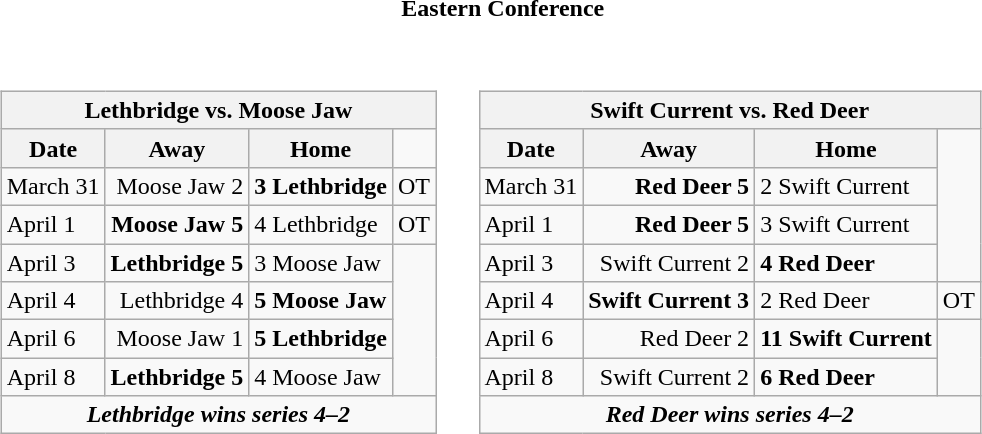<table cellspacing="10">
<tr>
<th colspan="2">Eastern Conference</th>
</tr>
<tr>
<td valign="top"><br><table class="wikitable">
<tr>
<th bgcolor="#DDDDDD" colspan="4">Lethbridge vs. Moose Jaw</th>
</tr>
<tr>
<th>Date</th>
<th>Away</th>
<th>Home</th>
</tr>
<tr>
<td>March 31</td>
<td align="right">Moose Jaw 2</td>
<td><strong>3 Lethbridge</strong></td>
<td>OT</td>
</tr>
<tr>
<td>April 1</td>
<td align="right"><strong>Moose Jaw 5</strong></td>
<td>4 Lethbridge</td>
<td>OT</td>
</tr>
<tr>
<td>April 3</td>
<td align="right"><strong>Lethbridge 5</strong></td>
<td>3 Moose Jaw</td>
</tr>
<tr>
<td>April 4</td>
<td align="right">Lethbridge 4</td>
<td><strong>5 Moose Jaw</strong></td>
</tr>
<tr>
<td>April 6</td>
<td align="right">Moose Jaw 1</td>
<td><strong>5 Lethbridge</strong></td>
</tr>
<tr>
<td>April 8</td>
<td align="right"><strong>Lethbridge 5</strong></td>
<td>4 Moose Jaw</td>
</tr>
<tr align="center">
<td colspan="4"><strong><em>Lethbridge wins series 4–2</em></strong></td>
</tr>
</table>
</td>
<td valign="top"><br><table class="wikitable">
<tr>
<th bgcolor="#DDDDDD" colspan="4">Swift Current vs. Red Deer</th>
</tr>
<tr>
<th>Date</th>
<th>Away</th>
<th>Home</th>
</tr>
<tr>
<td>March 31</td>
<td align="right"><strong>Red Deer 5</strong></td>
<td>2 Swift Current</td>
</tr>
<tr>
<td>April 1</td>
<td align="right"><strong>Red Deer 5</strong></td>
<td>3 Swift Current</td>
</tr>
<tr>
<td>April 3</td>
<td align="right">Swift Current 2</td>
<td><strong>4 Red Deer</strong></td>
</tr>
<tr>
<td>April 4</td>
<td align="right"><strong>Swift Current 3</strong></td>
<td>2 Red Deer</td>
<td>OT</td>
</tr>
<tr>
<td>April 6</td>
<td align="right">Red Deer 2</td>
<td><strong>11 Swift Current</strong></td>
</tr>
<tr>
<td>April 8</td>
<td align="right">Swift Current 2</td>
<td><strong>6 Red Deer</strong></td>
</tr>
<tr align="center">
<td colspan="4"><strong><em>Red Deer wins series 4–2</em></strong></td>
</tr>
</table>
</td>
</tr>
</table>
